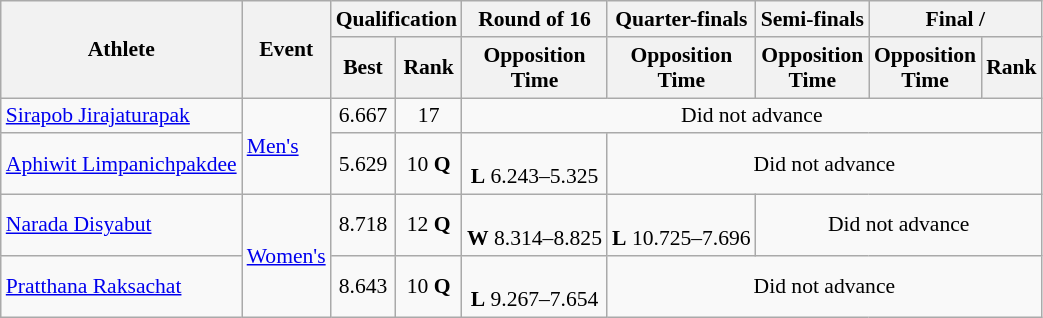<table class=wikitable style="text-align:center; font-size:90%">
<tr>
<th rowspan="2">Athlete</th>
<th rowspan="2">Event</th>
<th colspan="2">Qualification</th>
<th>Round of 16</th>
<th>Quarter-finals</th>
<th>Semi-finals</th>
<th colspan="2">Final / </th>
</tr>
<tr>
<th>Best</th>
<th>Rank</th>
<th>Opposition<br>Time</th>
<th>Opposition<br>Time</th>
<th>Opposition<br>Time</th>
<th>Opposition<br>Time</th>
<th>Rank</th>
</tr>
<tr>
<td align="left"><a href='#'>Sirapob Jirajaturapak</a></td>
<td rowspan="2" align="left"><a href='#'>Men's</a></td>
<td>6.667</td>
<td>17</td>
<td colspan=5>Did not advance</td>
</tr>
<tr>
<td align="left"><a href='#'>Aphiwit Limpanichpakdee</a></td>
<td>5.629</td>
<td>10 <strong>Q</strong></td>
<td><br><strong>L</strong> 6.243–5.325</td>
<td colspan=4>Did not advance</td>
</tr>
<tr>
<td align="left"><a href='#'>Narada Disyabut</a></td>
<td rowspan="2" align="left"><a href='#'>Women's</a></td>
<td>8.718</td>
<td>12 <strong>Q</strong></td>
<td><br><strong>W</strong> 8.314–8.825</td>
<td><br><strong>L</strong> 10.725–7.696</td>
<td colspan=3>Did not advance</td>
</tr>
<tr>
<td align="left"><a href='#'>Pratthana Raksachat</a></td>
<td>8.643</td>
<td>10 <strong>Q</strong></td>
<td><br><strong>L</strong> 9.267–7.654</td>
<td colspan=4>Did not advance</td>
</tr>
</table>
